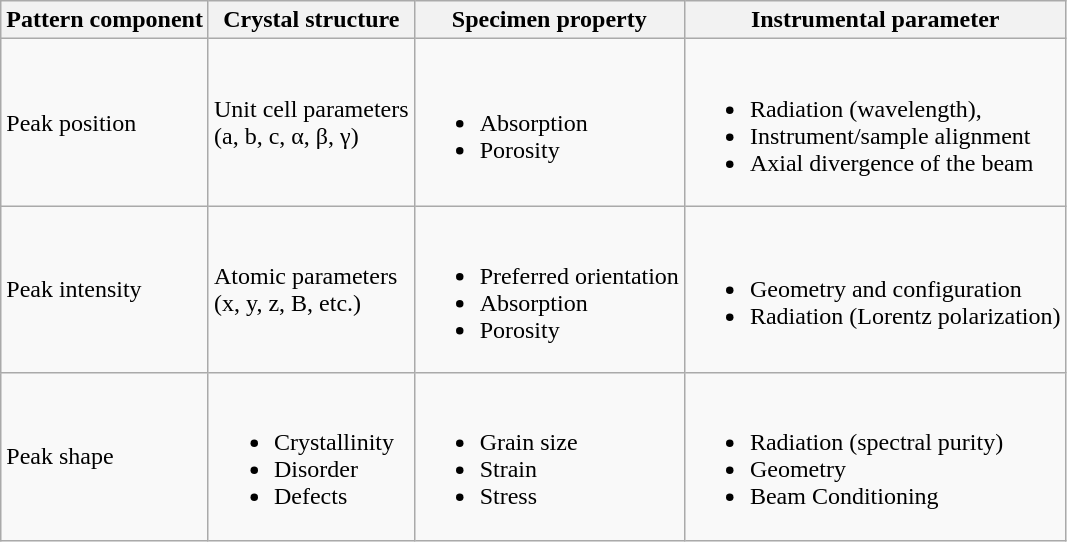<table class="wikitable">
<tr>
<th>Pattern component</th>
<th>Crystal structure</th>
<th>Specimen property</th>
<th>Instrumental parameter</th>
</tr>
<tr>
<td>Peak position</td>
<td>Unit cell parameters<br>(a, b, c, α, β, γ)</td>
<td><br><ul><li>Absorption</li><li>Porosity</li></ul></td>
<td><br><ul><li>Radiation (wavelength),</li><li>Instrument/sample alignment</li><li>Axial divergence of the beam</li></ul></td>
</tr>
<tr>
<td>Peak intensity</td>
<td>Atomic parameters<br>(x, y, z, B, etc.)</td>
<td><br><ul><li>Preferred orientation</li><li>Absorption</li><li>Porosity</li></ul></td>
<td><br><ul><li>Geometry and configuration</li><li>Radiation (Lorentz polarization)</li></ul></td>
</tr>
<tr>
<td>Peak shape</td>
<td><br><ul><li>Crystallinity</li><li>Disorder</li><li>Defects</li></ul></td>
<td><br><ul><li>Grain size</li><li>Strain</li><li>Stress</li></ul></td>
<td><br><ul><li>Radiation (spectral purity)</li><li>Geometry</li><li>Beam Conditioning</li></ul></td>
</tr>
</table>
